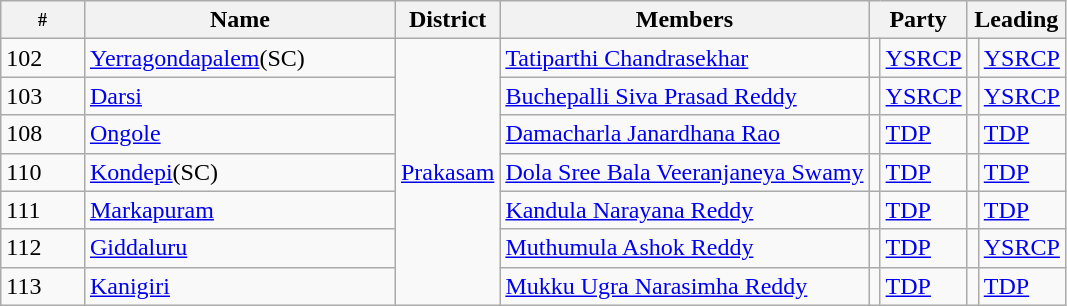<table class="wikitable sortable">
<tr>
<th width="50px" style="font-size:75%">#</th>
<th width="200px">Name</th>
<th>District</th>
<th>Members</th>
<th colspan="2">Party</th>
<th colspan=2>Leading<br></th>
</tr>
<tr>
<td>102</td>
<td><a href='#'>Yerragondapalem</a>(SC)</td>
<td rowspan="7"><a href='#'>Prakasam</a></td>
<td><a href='#'>Tatiparthi Chandrasekhar</a></td>
<td></td>
<td><a href='#'>YSRCP</a></td>
<td></td>
<td><a href='#'>YSRCP</a></td>
</tr>
<tr>
<td>103</td>
<td><a href='#'>Darsi</a></td>
<td><a href='#'>Buchepalli Siva Prasad Reddy</a></td>
<td></td>
<td><a href='#'>YSRCP</a></td>
<td></td>
<td><a href='#'>YSRCP</a></td>
</tr>
<tr>
<td>108</td>
<td><a href='#'>Ongole</a></td>
<td><a href='#'>Damacharla Janardhana Rao</a></td>
<td></td>
<td><a href='#'>TDP</a></td>
<td></td>
<td><a href='#'>TDP</a></td>
</tr>
<tr>
<td>110</td>
<td><a href='#'>Kondepi</a>(SC)</td>
<td><a href='#'>Dola Sree Bala Veeranjaneya Swamy</a></td>
<td></td>
<td><a href='#'>TDP</a></td>
<td></td>
<td><a href='#'>TDP</a></td>
</tr>
<tr>
<td>111</td>
<td><a href='#'>Markapuram</a></td>
<td><a href='#'>Kandula Narayana Reddy</a></td>
<td></td>
<td><a href='#'>TDP</a></td>
<td></td>
<td><a href='#'>TDP</a></td>
</tr>
<tr>
<td>112</td>
<td><a href='#'>Giddaluru</a></td>
<td><a href='#'>Muthumula Ashok Reddy</a></td>
<td></td>
<td><a href='#'>TDP</a></td>
<td></td>
<td><a href='#'>YSRCP</a></td>
</tr>
<tr>
<td>113</td>
<td><a href='#'>Kanigiri</a></td>
<td><a href='#'>Mukku Ugra Narasimha Reddy</a></td>
<td></td>
<td><a href='#'>TDP</a></td>
<td></td>
<td><a href='#'>TDP</a></td>
</tr>
</table>
